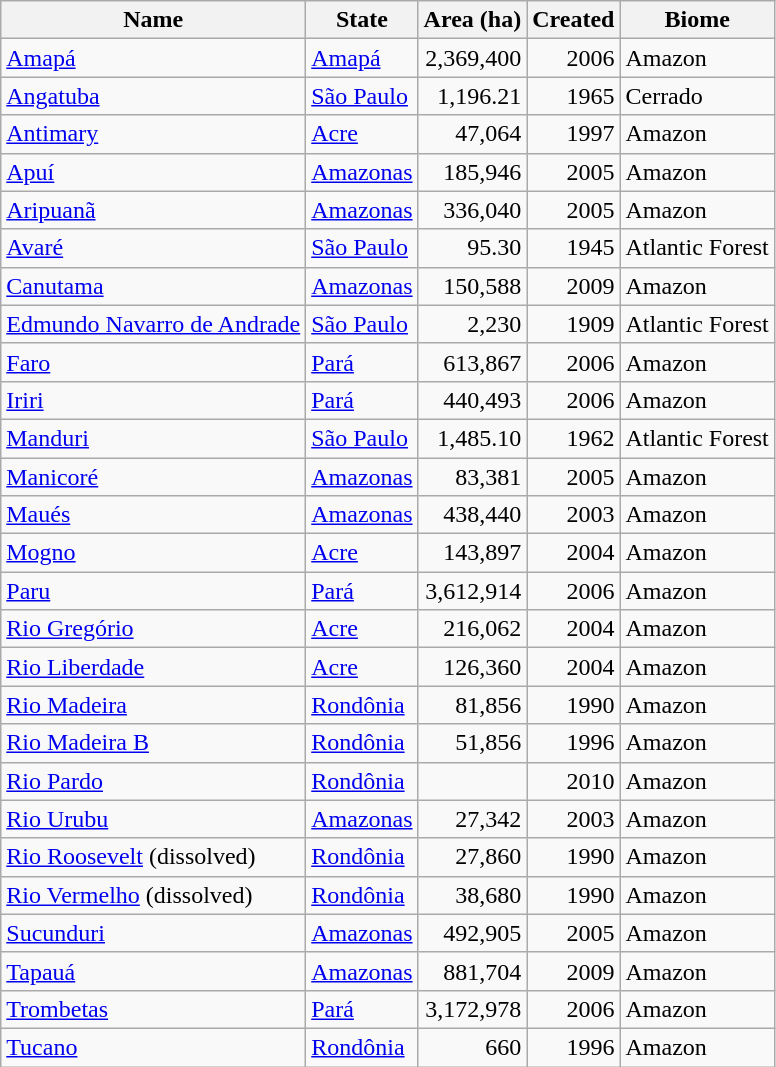<table class="wikitable sortable">
<tr>
<th>Name</th>
<th>State</th>
<th>Area (ha)</th>
<th>Created</th>
<th>Biome</th>
</tr>
<tr>
<td><a href='#'>Amapá</a></td>
<td><a href='#'>Amapá</a></td>
<td style="text-align:right;">2,369,400</td>
<td style="text-align:right;">2006</td>
<td>Amazon</td>
</tr>
<tr>
<td><a href='#'>Angatuba</a></td>
<td><a href='#'>São Paulo</a></td>
<td style="text-align:right;">1,196.21</td>
<td style="text-align:right;">1965</td>
<td>Cerrado</td>
</tr>
<tr>
<td><a href='#'>Antimary</a></td>
<td><a href='#'>Acre</a></td>
<td style="text-align:right;">47,064</td>
<td style="text-align:right;">1997</td>
<td>Amazon</td>
</tr>
<tr>
<td><a href='#'>Apuí</a></td>
<td><a href='#'>Amazonas</a></td>
<td style="text-align:right;">185,946</td>
<td style="text-align:right;">2005</td>
<td>Amazon</td>
</tr>
<tr>
<td><a href='#'>Aripuanã</a></td>
<td><a href='#'>Amazonas</a></td>
<td style="text-align:right;">336,040</td>
<td style="text-align:right;">2005</td>
<td>Amazon</td>
</tr>
<tr>
<td><a href='#'>Avaré</a></td>
<td><a href='#'>São Paulo</a></td>
<td style="text-align:right;">95.30</td>
<td style="text-align:right;">1945</td>
<td>Atlantic Forest</td>
</tr>
<tr>
<td><a href='#'>Canutama</a></td>
<td><a href='#'>Amazonas</a></td>
<td style="text-align:right;">150,588</td>
<td style="text-align:right;">2009</td>
<td>Amazon</td>
</tr>
<tr>
<td><a href='#'>Edmundo Navarro de Andrade</a></td>
<td><a href='#'>São Paulo</a></td>
<td style="text-align:right;">2,230</td>
<td style="text-align:right;">1909</td>
<td>Atlantic Forest</td>
</tr>
<tr>
<td><a href='#'>Faro</a></td>
<td><a href='#'>Pará</a></td>
<td style="text-align:right;">613,867</td>
<td style="text-align:right;">2006</td>
<td>Amazon</td>
</tr>
<tr>
<td><a href='#'>Iriri</a></td>
<td><a href='#'>Pará</a></td>
<td style="text-align:right;">440,493</td>
<td style="text-align:right;">2006</td>
<td>Amazon</td>
</tr>
<tr>
<td><a href='#'>Manduri</a></td>
<td><a href='#'>São Paulo</a></td>
<td style="text-align:right;">1,485.10</td>
<td style="text-align:right;">1962</td>
<td>Atlantic Forest</td>
</tr>
<tr>
<td><a href='#'>Manicoré</a></td>
<td><a href='#'>Amazonas</a></td>
<td style="text-align:right;">83,381</td>
<td style="text-align:right;">2005</td>
<td>Amazon</td>
</tr>
<tr>
<td><a href='#'>Maués</a></td>
<td><a href='#'>Amazonas</a></td>
<td style="text-align:right;">438,440</td>
<td style="text-align:right;">2003</td>
<td>Amazon</td>
</tr>
<tr>
<td><a href='#'>Mogno</a></td>
<td><a href='#'>Acre</a></td>
<td style="text-align:right;">143,897</td>
<td style="text-align:right;">2004</td>
<td>Amazon</td>
</tr>
<tr>
<td><a href='#'>Paru</a></td>
<td><a href='#'>Pará</a></td>
<td style="text-align:right;">3,612,914</td>
<td style="text-align:right;">2006</td>
<td>Amazon</td>
</tr>
<tr>
<td><a href='#'>Rio Gregório</a></td>
<td><a href='#'>Acre</a></td>
<td style="text-align:right;">216,062</td>
<td style="text-align:right;">2004</td>
<td>Amazon</td>
</tr>
<tr>
<td><a href='#'>Rio Liberdade</a></td>
<td><a href='#'>Acre</a></td>
<td style="text-align:right;">126,360</td>
<td style="text-align:right;">2004</td>
<td>Amazon</td>
</tr>
<tr>
<td><a href='#'>Rio Madeira</a></td>
<td><a href='#'>Rondônia</a></td>
<td style="text-align:right;">81,856</td>
<td style="text-align:right;">1990</td>
<td>Amazon</td>
</tr>
<tr>
<td><a href='#'>Rio Madeira B</a></td>
<td><a href='#'>Rondônia</a></td>
<td style="text-align:right;">51,856</td>
<td style="text-align:right;">1996</td>
<td>Amazon</td>
</tr>
<tr>
<td><a href='#'>Rio Pardo</a></td>
<td><a href='#'>Rondônia</a></td>
<td style="text-align:right;"></td>
<td style="text-align:right;">2010</td>
<td>Amazon</td>
</tr>
<tr>
<td><a href='#'>Rio Urubu</a></td>
<td><a href='#'>Amazonas</a></td>
<td style="text-align:right;">27,342</td>
<td style="text-align:right;">2003</td>
<td>Amazon</td>
</tr>
<tr>
<td><a href='#'>Rio Roosevelt</a> (dissolved)</td>
<td><a href='#'>Rondônia</a></td>
<td style="text-align:right;">27,860</td>
<td style="text-align:right;">1990</td>
<td>Amazon</td>
</tr>
<tr>
<td><a href='#'>Rio Vermelho</a> (dissolved)</td>
<td><a href='#'>Rondônia</a></td>
<td style="text-align:right;">38,680</td>
<td style="text-align:right;">1990</td>
<td>Amazon</td>
</tr>
<tr>
<td><a href='#'>Sucunduri</a></td>
<td><a href='#'>Amazonas</a></td>
<td style="text-align:right;">492,905</td>
<td style="text-align:right;">2005</td>
<td>Amazon</td>
</tr>
<tr>
<td><a href='#'>Tapauá</a></td>
<td><a href='#'>Amazonas</a></td>
<td style="text-align:right;">881,704</td>
<td style="text-align:right;">2009</td>
<td>Amazon</td>
</tr>
<tr>
<td><a href='#'>Trombetas</a></td>
<td><a href='#'>Pará</a></td>
<td style="text-align:right;">3,172,978</td>
<td style="text-align:right;">2006</td>
<td>Amazon</td>
</tr>
<tr>
<td><a href='#'>Tucano</a></td>
<td><a href='#'>Rondônia</a></td>
<td style="text-align:right;">660</td>
<td style="text-align:right;">1996</td>
<td>Amazon</td>
</tr>
</table>
